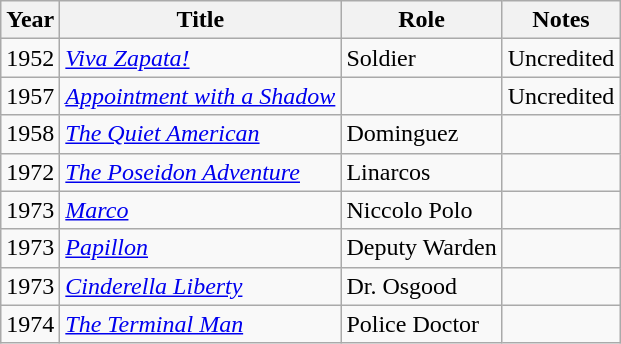<table class="wikitable">
<tr>
<th>Year</th>
<th>Title</th>
<th>Role</th>
<th>Notes</th>
</tr>
<tr>
<td>1952</td>
<td><em><a href='#'>Viva Zapata!</a></em></td>
<td>Soldier</td>
<td>Uncredited</td>
</tr>
<tr>
<td>1957</td>
<td><em><a href='#'>Appointment with a Shadow</a></em></td>
<td></td>
<td>Uncredited</td>
</tr>
<tr>
<td>1958</td>
<td><em><a href='#'>The Quiet American</a></em></td>
<td>Dominguez</td>
<td></td>
</tr>
<tr>
<td>1972</td>
<td><em><a href='#'>The Poseidon Adventure</a></em></td>
<td>Linarcos</td>
<td></td>
</tr>
<tr>
<td>1973</td>
<td><em><a href='#'>Marco</a></em></td>
<td>Niccolo Polo</td>
<td></td>
</tr>
<tr>
<td>1973</td>
<td><em><a href='#'>Papillon</a></em></td>
<td>Deputy Warden</td>
<td></td>
</tr>
<tr>
<td>1973</td>
<td><em><a href='#'>Cinderella Liberty</a></em></td>
<td>Dr. Osgood</td>
<td></td>
</tr>
<tr>
<td>1974</td>
<td><em><a href='#'>The Terminal Man</a></em></td>
<td>Police Doctor</td>
<td></td>
</tr>
</table>
